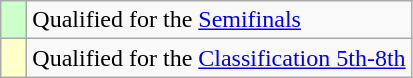<table class="wikitable" style="text-align: left;">
<tr>
<td width=10px bgcolor=#ccffcc></td>
<td>Qualified for the <a href='#'>Semifinals</a></td>
</tr>
<tr>
<td bgcolor=#ffffcc></td>
<td>Qualified for the <a href='#'>Classification 5th-8th</a></td>
</tr>
</table>
